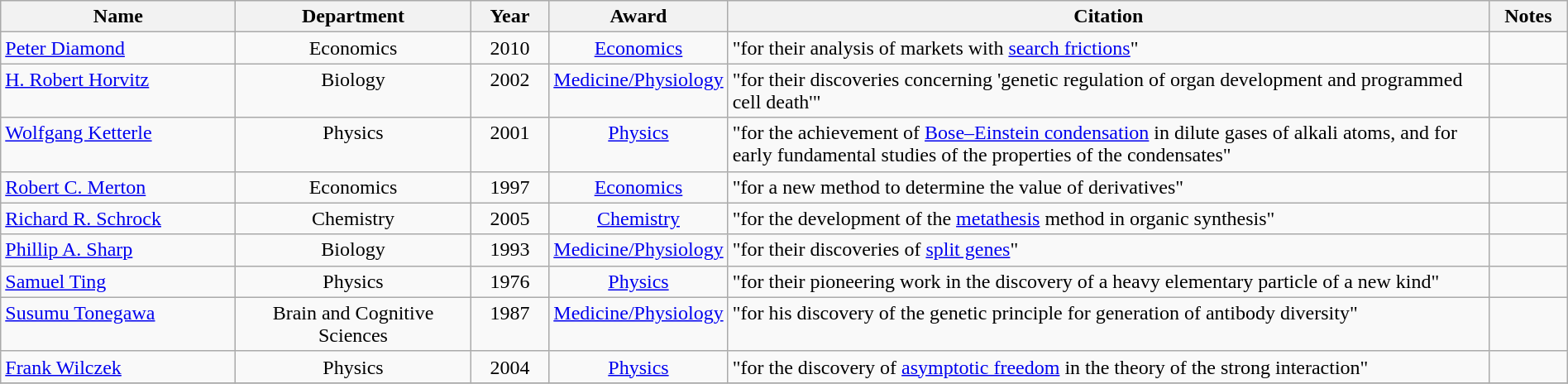<table class="wikitable sortable" style="width:100%">
<tr>
<th style="width:15%;">Name</th>
<th style="width:15%;">Department</th>
<th style="width:5%;">Year</th>
<th style="width:10%;">Award</th>
<th style="width:*;">Citation</th>
<th style="width:5%;">Notes</th>
</tr>
<tr valign="top">
<td><a href='#'>Peter Diamond</a></td>
<td style="text-align:center;">Economics</td>
<td style="text-align:center;">2010</td>
<td style="text-align:center;"><a href='#'>Economics</a></td>
<td style="text-align:left;">"for their analysis of markets with <a href='#'>search frictions</a>"</td>
<td style="text-align:center;"></td>
</tr>
<tr valign="top">
<td><a href='#'>H. Robert Horvitz</a></td>
<td style="text-align:center;">Biology</td>
<td style="text-align:center;">2002</td>
<td style="text-align:center;"><a href='#'>Medicine/Physiology</a></td>
<td style="text-align:left;">"for their discoveries concerning 'genetic regulation of organ development and programmed cell death'"</td>
<td style="text-align:center;"></td>
</tr>
<tr valign="top">
<td><a href='#'>Wolfgang Ketterle</a></td>
<td style="text-align:center;">Physics</td>
<td style="text-align:center;">2001</td>
<td style="text-align:center;"><a href='#'>Physics</a></td>
<td style="text-align:left;">"for the achievement of <a href='#'>Bose–Einstein condensation</a> in dilute gases of alkali atoms, and for early fundamental studies of the properties of the condensates"</td>
<td style="text-align:center;"></td>
</tr>
<tr valign="top">
<td><a href='#'>Robert C. Merton</a></td>
<td style="text-align:center;">Economics</td>
<td style="text-align:center;">1997</td>
<td style="text-align:center;"><a href='#'>Economics</a></td>
<td style="text-align:left;">"for a new method to determine the value of derivatives"</td>
<td style="text-align:center;"></td>
</tr>
<tr valign="top">
<td><a href='#'>Richard R. Schrock</a></td>
<td style="text-align:center;">Chemistry</td>
<td style="text-align:center;">2005</td>
<td style="text-align:center;"><a href='#'>Chemistry</a></td>
<td style="text-align:left;">"for the development of the <a href='#'>metathesis</a> method in organic synthesis"</td>
<td style="text-align:center;"></td>
</tr>
<tr valign="top">
<td><a href='#'>Phillip A. Sharp</a></td>
<td style="text-align:center;">Biology</td>
<td style="text-align:center;">1993</td>
<td style="text-align:center;"><a href='#'>Medicine/Physiology</a></td>
<td style="text-align:left;">"for their discoveries of <a href='#'>split genes</a>"</td>
<td style="text-align:center;"></td>
</tr>
<tr valign="top">
<td><a href='#'>Samuel Ting</a></td>
<td style="text-align:center;">Physics</td>
<td style="text-align:center;">1976</td>
<td style="text-align:center;"><a href='#'>Physics</a></td>
<td style="text-align:left;">"for their pioneering work in the discovery of a heavy elementary particle of a new kind"</td>
<td style="text-align:center;"></td>
</tr>
<tr valign="top">
<td><a href='#'>Susumu Tonegawa</a></td>
<td style="text-align:center;">Brain and Cognitive Sciences</td>
<td style="text-align:center;">1987</td>
<td style="text-align:center;"><a href='#'>Medicine/Physiology</a></td>
<td style="text-align:left;">"for his discovery of the genetic principle for generation of antibody diversity"</td>
<td style="text-align:center;"></td>
</tr>
<tr valign="top">
<td><a href='#'>Frank Wilczek</a></td>
<td style="text-align:center;">Physics</td>
<td style="text-align:center;">2004</td>
<td style="text-align:center;"><a href='#'>Physics</a></td>
<td style="text-align:left;">"for the discovery of <a href='#'>asymptotic freedom</a> in the theory of the strong interaction"</td>
<td style="text-align:center;"></td>
</tr>
<tr valign="top">
</tr>
</table>
